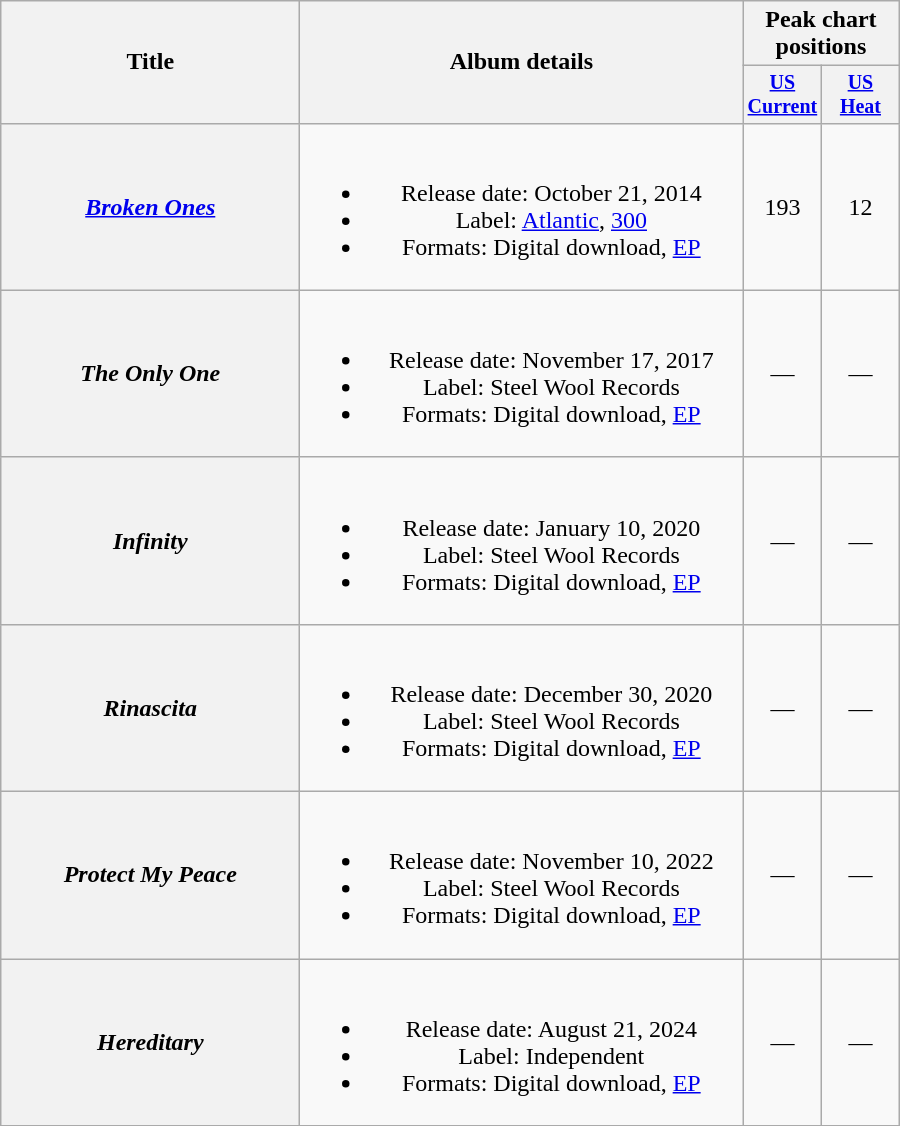<table class="wikitable plainrowheaders" style="text-align:center;">
<tr>
<th rowspan="2" style="width:12em;">Title</th>
<th rowspan="2" style="width:18em;">Album details</th>
<th colspan="2">Peak chart<br>positions</th>
</tr>
<tr style="font-size:smaller;">
<th style="width:45px;"><a href='#'>US Current</a><br></th>
<th style="width:45px;"><a href='#'>US Heat</a><br></th>
</tr>
<tr>
<th scope="row"><em><a href='#'>Broken Ones</a></em></th>
<td><br><ul><li>Release date: October 21, 2014</li><li>Label: <a href='#'>Atlantic</a>, <a href='#'>300</a></li><li>Formats: Digital download, <a href='#'>EP</a></li></ul></td>
<td>193</td>
<td>12</td>
</tr>
<tr>
<th scope="row"><em>The Only One</em></th>
<td><br><ul><li>Release date: November 17, 2017</li><li>Label: Steel Wool Records</li><li>Formats: Digital download, <a href='#'>EP</a></li></ul></td>
<td>—</td>
<td>—</td>
</tr>
<tr>
<th scope="row"><em>Infinity</em></th>
<td><br><ul><li>Release date: January 10, 2020</li><li>Label: Steel Wool Records</li><li>Formats: Digital download, <a href='#'>EP</a></li></ul></td>
<td>—</td>
<td>—</td>
</tr>
<tr>
<th scope="row"><em>Rinascita</em></th>
<td><br><ul><li>Release date: December 30, 2020</li><li>Label: Steel Wool Records</li><li>Formats: Digital download, <a href='#'>EP</a></li></ul></td>
<td>—</td>
<td>—</td>
</tr>
<tr>
<th scope="row"><em>Protect My Peace</em></th>
<td><br><ul><li>Release date: November 10, 2022</li><li>Label: Steel Wool Records</li><li>Formats: Digital download, <a href='#'>EP</a></li></ul></td>
<td>—</td>
<td>—</td>
</tr>
<tr>
<th scope="row"><em>Hereditary</em></th>
<td><br><ul><li>Release date: August 21, 2024</li><li>Label: Independent</li><li>Formats: Digital download, <a href='#'>EP</a></li></ul></td>
<td>—</td>
<td>—</td>
</tr>
</table>
